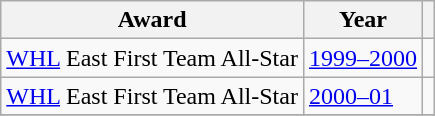<table class="wikitable">
<tr>
<th>Award</th>
<th>Year</th>
<th></th>
</tr>
<tr>
<td><a href='#'>WHL</a> East First Team All-Star</td>
<td><a href='#'>1999–2000</a></td>
<td></td>
</tr>
<tr>
<td><a href='#'>WHL</a> East First Team All-Star</td>
<td><a href='#'>2000–01</a></td>
<td></td>
</tr>
<tr>
</tr>
</table>
